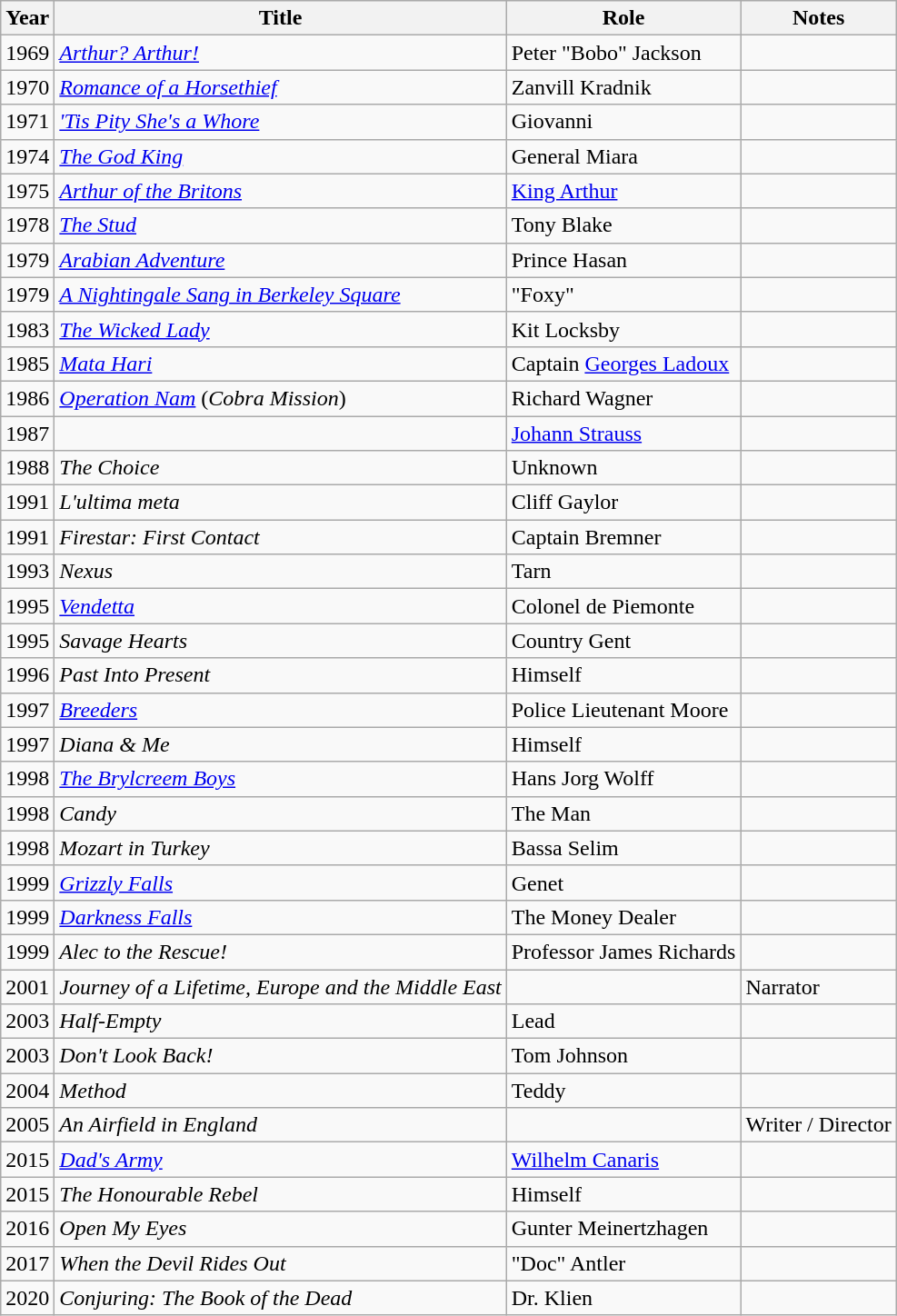<table class="wikitable">
<tr>
<th>Year</th>
<th>Title</th>
<th>Role</th>
<th>Notes</th>
</tr>
<tr>
<td>1969</td>
<td><em><a href='#'>Arthur? Arthur!</a></em></td>
<td>Peter "Bobo" Jackson</td>
<td></td>
</tr>
<tr>
<td>1970</td>
<td><em><a href='#'>Romance of a Horsethief</a></em></td>
<td>Zanvill Kradnik</td>
<td></td>
</tr>
<tr>
<td>1971</td>
<td><em><a href='#'>'Tis Pity She's a Whore</a></em></td>
<td>Giovanni</td>
<td></td>
</tr>
<tr>
<td>1974</td>
<td><em><a href='#'>The God King</a></em></td>
<td>General Miara</td>
<td></td>
</tr>
<tr>
<td>1975</td>
<td><em><a href='#'>Arthur of the Britons</a></em></td>
<td><a href='#'>King Arthur</a></td>
<td></td>
</tr>
<tr>
<td>1978</td>
<td><em><a href='#'>The Stud</a></em></td>
<td>Tony Blake</td>
<td></td>
</tr>
<tr>
<td>1979</td>
<td><em><a href='#'>Arabian Adventure</a></em></td>
<td>Prince Hasan</td>
<td></td>
</tr>
<tr>
<td>1979</td>
<td><em><a href='#'>A Nightingale Sang in Berkeley Square</a></em></td>
<td>"Foxy"</td>
<td></td>
</tr>
<tr>
<td>1983</td>
<td><em><a href='#'>The Wicked Lady</a></em></td>
<td>Kit Locksby</td>
<td></td>
</tr>
<tr>
<td>1985</td>
<td><em><a href='#'>Mata Hari</a></em></td>
<td>Captain <a href='#'>Georges Ladoux</a></td>
<td></td>
</tr>
<tr>
<td>1986</td>
<td><em><a href='#'>Operation Nam</a></em> (<em>Cobra Mission</em>)</td>
<td>Richard Wagner</td>
<td></td>
</tr>
<tr>
<td>1987</td>
<td><em></em></td>
<td><a href='#'>Johann Strauss</a></td>
<td></td>
</tr>
<tr>
<td>1988</td>
<td><em>The Choice</em></td>
<td>Unknown</td>
<td></td>
</tr>
<tr>
<td>1991</td>
<td><em>L'ultima meta</em></td>
<td>Cliff Gaylor</td>
<td></td>
</tr>
<tr>
<td>1991</td>
<td><em>Firestar: First Contact</em></td>
<td>Captain Bremner</td>
<td></td>
</tr>
<tr>
<td>1993</td>
<td><em>Nexus</em></td>
<td>Tarn</td>
<td></td>
</tr>
<tr>
<td>1995</td>
<td><em><a href='#'>Vendetta</a></em></td>
<td>Colonel de Piemonte</td>
<td></td>
</tr>
<tr>
<td>1995</td>
<td><em>Savage Hearts</em></td>
<td>Country Gent</td>
<td></td>
</tr>
<tr>
<td>1996</td>
<td><em>Past Into Present</em></td>
<td>Himself</td>
<td></td>
</tr>
<tr>
<td>1997</td>
<td><em><a href='#'>Breeders</a></em></td>
<td>Police Lieutenant Moore</td>
<td></td>
</tr>
<tr>
<td>1997</td>
<td><em>Diana & Me</em></td>
<td>Himself</td>
<td></td>
</tr>
<tr>
<td>1998</td>
<td><em><a href='#'>The Brylcreem Boys</a></em></td>
<td>Hans Jorg Wolff</td>
<td></td>
</tr>
<tr>
<td>1998</td>
<td><em>Candy</em></td>
<td>The Man</td>
<td></td>
</tr>
<tr>
<td>1998</td>
<td><em>Mozart in Turkey</em></td>
<td>Bassa Selim</td>
<td></td>
</tr>
<tr>
<td>1999</td>
<td><em><a href='#'>Grizzly Falls</a></em></td>
<td>Genet</td>
<td></td>
</tr>
<tr>
<td>1999</td>
<td><em><a href='#'>Darkness Falls</a></em></td>
<td>The Money Dealer</td>
<td></td>
</tr>
<tr>
<td>1999</td>
<td><em>Alec to the Rescue!</em></td>
<td>Professor James Richards</td>
<td></td>
</tr>
<tr>
<td>2001</td>
<td><em>Journey of a Lifetime, Europe and the Middle East</em></td>
<td></td>
<td>Narrator</td>
</tr>
<tr>
<td>2003</td>
<td><em>Half-Empty</em></td>
<td>Lead</td>
<td></td>
</tr>
<tr>
<td>2003</td>
<td><em>Don't Look Back!</em></td>
<td>Tom Johnson</td>
<td></td>
</tr>
<tr>
<td>2004</td>
<td><em>Method</em></td>
<td>Teddy</td>
<td></td>
</tr>
<tr>
<td>2005</td>
<td><em>An Airfield in England</em></td>
<td></td>
<td>Writer / Director</td>
</tr>
<tr>
<td>2015</td>
<td><em><a href='#'>Dad's Army</a></em></td>
<td><a href='#'>Wilhelm Canaris</a></td>
<td></td>
</tr>
<tr>
<td>2015</td>
<td><em>The Honourable Rebel</em></td>
<td>Himself</td>
<td></td>
</tr>
<tr>
<td>2016</td>
<td><em>Open My Eyes</em></td>
<td>Gunter Meinertzhagen</td>
<td></td>
</tr>
<tr>
<td>2017</td>
<td><em>When the Devil Rides Out</em></td>
<td>"Doc" Antler</td>
<td></td>
</tr>
<tr>
<td>2020</td>
<td><em>Conjuring: The Book of the Dead</em></td>
<td>Dr. Klien</td>
<td></td>
</tr>
</table>
